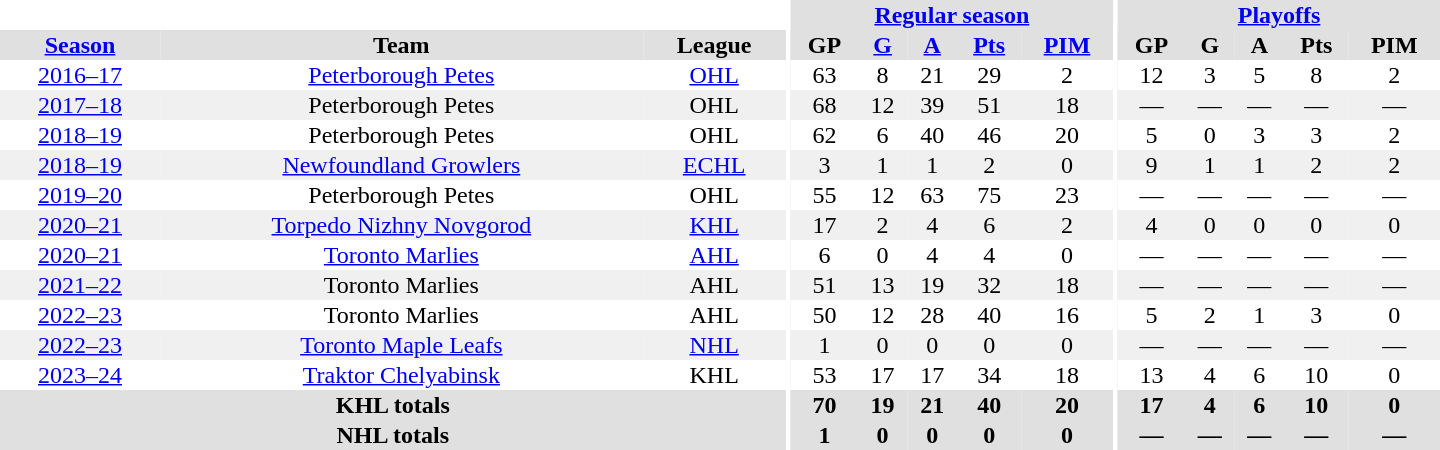<table border="0" cellpadding="1" cellspacing="0" style="text-align:center; width:60em;">
<tr bgcolor="#e0e0e0">
<th colspan="3" bgcolor="#ffffff"></th>
<th rowspan="99" bgcolor="#ffffff"></th>
<th colspan="5"><a href='#'>Regular season</a></th>
<th rowspan="99" bgcolor="#ffffff"></th>
<th colspan="5"><a href='#'>Playoffs</a></th>
</tr>
<tr bgcolor="#e0e0e0">
<th><a href='#'>Season</a></th>
<th>Team</th>
<th>League</th>
<th>GP</th>
<th><a href='#'>G</a></th>
<th><a href='#'>A</a></th>
<th><a href='#'>Pts</a></th>
<th><a href='#'>PIM</a></th>
<th>GP</th>
<th>G</th>
<th>A</th>
<th>Pts</th>
<th>PIM</th>
</tr>
<tr>
<td><a href='#'>2016–17</a></td>
<td><a href='#'>Peterborough Petes</a></td>
<td><a href='#'>OHL</a></td>
<td>63</td>
<td>8</td>
<td>21</td>
<td>29</td>
<td>2</td>
<td>12</td>
<td>3</td>
<td>5</td>
<td>8</td>
<td>2</td>
</tr>
<tr bgcolor="#f0f0f0">
<td><a href='#'>2017–18</a></td>
<td>Peterborough Petes</td>
<td>OHL</td>
<td>68</td>
<td>12</td>
<td>39</td>
<td>51</td>
<td>18</td>
<td>—</td>
<td>—</td>
<td>—</td>
<td>—</td>
<td>—</td>
</tr>
<tr>
<td><a href='#'>2018–19</a></td>
<td>Peterborough Petes</td>
<td>OHL</td>
<td>62</td>
<td>6</td>
<td>40</td>
<td>46</td>
<td>20</td>
<td>5</td>
<td>0</td>
<td>3</td>
<td>3</td>
<td>2</td>
</tr>
<tr bgcolor="#f0f0f0">
<td><a href='#'>2018–19</a></td>
<td><a href='#'>Newfoundland Growlers</a></td>
<td><a href='#'>ECHL</a></td>
<td>3</td>
<td>1</td>
<td>1</td>
<td>2</td>
<td>0</td>
<td>9</td>
<td>1</td>
<td>1</td>
<td>2</td>
<td>2</td>
</tr>
<tr>
<td><a href='#'>2019–20</a></td>
<td>Peterborough Petes</td>
<td>OHL</td>
<td>55</td>
<td>12</td>
<td>63</td>
<td>75</td>
<td>23</td>
<td>—</td>
<td>—</td>
<td>—</td>
<td>—</td>
<td>—</td>
</tr>
<tr bgcolor="#f0f0f0">
<td><a href='#'>2020–21</a></td>
<td><a href='#'>Torpedo Nizhny Novgorod</a></td>
<td><a href='#'>KHL</a></td>
<td>17</td>
<td>2</td>
<td>4</td>
<td>6</td>
<td>2</td>
<td>4</td>
<td>0</td>
<td>0</td>
<td>0</td>
<td>0</td>
</tr>
<tr>
<td><a href='#'>2020–21</a></td>
<td><a href='#'>Toronto Marlies</a></td>
<td><a href='#'>AHL</a></td>
<td>6</td>
<td>0</td>
<td>4</td>
<td>4</td>
<td>0</td>
<td>—</td>
<td>—</td>
<td>—</td>
<td>—</td>
<td>—</td>
</tr>
<tr bgcolor="#f0f0f0">
<td><a href='#'>2021–22</a></td>
<td>Toronto Marlies</td>
<td>AHL</td>
<td>51</td>
<td>13</td>
<td>19</td>
<td>32</td>
<td>18</td>
<td>—</td>
<td>—</td>
<td>—</td>
<td>—</td>
<td>—</td>
</tr>
<tr>
<td><a href='#'>2022–23</a></td>
<td>Toronto Marlies</td>
<td>AHL</td>
<td>50</td>
<td>12</td>
<td>28</td>
<td>40</td>
<td>16</td>
<td>5</td>
<td>2</td>
<td>1</td>
<td>3</td>
<td>0</td>
</tr>
<tr bgcolor="#f0f0f0">
<td><a href='#'>2022–23</a></td>
<td><a href='#'>Toronto Maple Leafs</a></td>
<td><a href='#'>NHL</a></td>
<td>1</td>
<td>0</td>
<td>0</td>
<td>0</td>
<td>0</td>
<td>—</td>
<td>—</td>
<td>—</td>
<td>—</td>
<td>—</td>
</tr>
<tr>
<td><a href='#'>2023–24</a></td>
<td><a href='#'>Traktor Chelyabinsk</a></td>
<td>KHL</td>
<td>53</td>
<td>17</td>
<td>17</td>
<td>34</td>
<td>18</td>
<td>13</td>
<td>4</td>
<td>6</td>
<td>10</td>
<td>0</td>
</tr>
<tr bgcolor="#e0e0e0">
<th colspan="3">KHL totals</th>
<th>70</th>
<th>19</th>
<th>21</th>
<th>40</th>
<th>20</th>
<th>17</th>
<th>4</th>
<th>6</th>
<th>10</th>
<th>0</th>
</tr>
<tr bgcolor="#e0e0e0">
<th colspan="3">NHL totals</th>
<th>1</th>
<th>0</th>
<th>0</th>
<th>0</th>
<th>0</th>
<th>—</th>
<th>—</th>
<th>—</th>
<th>—</th>
<th>—</th>
</tr>
</table>
